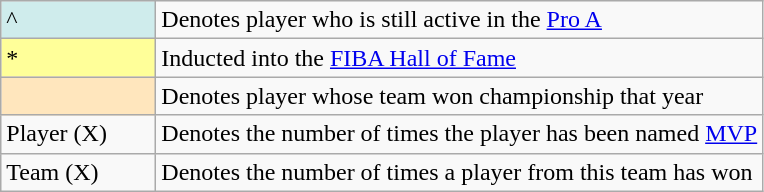<table class="wikitable">
<tr>
<td style="background-color:#CFECEC; border:1px solid #aaaaaa; width:6em">^</td>
<td>Denotes player who is still active in the <a href='#'>Pro A</a></td>
</tr>
<tr>
<td style="background-color:#FFFF99; border:1px solid #aaaaaa; width:6em">*</td>
<td>Inducted into the <a href='#'>FIBA Hall of Fame</a></td>
</tr>
<tr>
<td style="background-color:#FFE6BD; border:1px solid #aaaaaa; width:6em"></td>
<td>Denotes player whose team won championship that year</td>
</tr>
<tr>
<td>Player (X)</td>
<td>Denotes the number of times the player has been named <a href='#'>MVP</a></td>
</tr>
<tr>
<td>Team (X)</td>
<td>Denotes the number of times a player from this team has won</td>
</tr>
</table>
